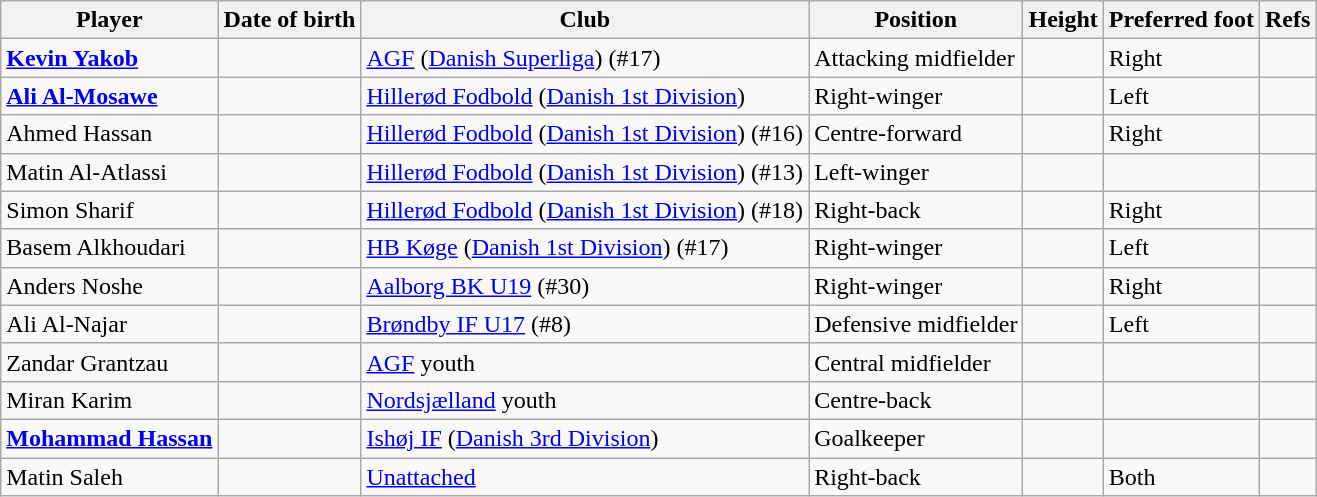<table class="wikitable sortable">
<tr>
<th>Player</th>
<th>Date of birth</th>
<th>Club</th>
<th>Position</th>
<th>Height</th>
<th>Preferred foot</th>
<th>Refs</th>
</tr>
<tr>
<td><strong><a href='#'>Kevin Yakob</a></strong></td>
<td></td>
<td><a href='#'>AGF</a> (<a href='#'>Danish Superliga</a>) (#17)</td>
<td>Attacking midfielder</td>
<td></td>
<td>Right</td>
<td></td>
</tr>
<tr>
<td><strong><a href='#'>Ali Al-Mosawe</a></strong></td>
<td></td>
<td><a href='#'>Hillerød Fodbold</a> (<a href='#'>Danish 1st Division</a>)</td>
<td>Right-winger</td>
<td></td>
<td>Left</td>
<td></td>
</tr>
<tr>
<td>Ahmed Hassan</td>
<td></td>
<td><a href='#'>Hillerød Fodbold</a> (<a href='#'>Danish 1st Division</a>) (#16)</td>
<td>Centre-forward</td>
<td></td>
<td>Right</td>
<td></td>
</tr>
<tr>
<td>Matin Al-Atlassi</td>
<td></td>
<td><a href='#'>Hillerød Fodbold</a> (<a href='#'>Danish 1st Division</a>) (#13)</td>
<td>Left-winger</td>
<td></td>
<td></td>
<td></td>
</tr>
<tr>
<td>Simon Sharif</td>
<td></td>
<td><a href='#'>Hillerød Fodbold</a> (<a href='#'>Danish 1st Division</a>) (#18)</td>
<td>Right-back</td>
<td></td>
<td>Right</td>
<td></td>
</tr>
<tr>
<td>Basem Alkhoudari</td>
<td></td>
<td><a href='#'>HB Køge</a> (<a href='#'>Danish 1st Division</a>) (#17)</td>
<td>Right-winger</td>
<td></td>
<td>Left</td>
<td></td>
</tr>
<tr>
<td>Anders Noshe</td>
<td></td>
<td><a href='#'>Aalborg BK U19</a> (#30)</td>
<td>Right-winger</td>
<td></td>
<td>Right</td>
<td></td>
</tr>
<tr>
<td>Ali Al-Najar</td>
<td></td>
<td><a href='#'>Brøndby IF U17</a> (#8)</td>
<td>Defensive midfielder</td>
<td></td>
<td>Left</td>
<td></td>
</tr>
<tr>
<td>Zandar Grantzau</td>
<td></td>
<td><a href='#'>AGF</a> youth</td>
<td>Central midfielder</td>
<td></td>
<td></td>
<td></td>
</tr>
<tr>
<td>Miran Karim</td>
<td></td>
<td><a href='#'>Nordsjælland</a> youth</td>
<td>Centre-back</td>
<td></td>
<td></td>
<td></td>
</tr>
<tr>
<td><strong><a href='#'>Mohammad Hassan</a></strong></td>
<td></td>
<td><a href='#'>Ishøj IF</a> (<a href='#'>Danish 3rd Division</a>)</td>
<td>Goalkeeper</td>
<td></td>
<td></td>
<td></td>
</tr>
<tr>
<td>Matin Saleh</td>
<td></td>
<td><a href='#'>Unattached</a></td>
<td>Right-back</td>
<td></td>
<td>Both</td>
<td></td>
</tr>
</table>
